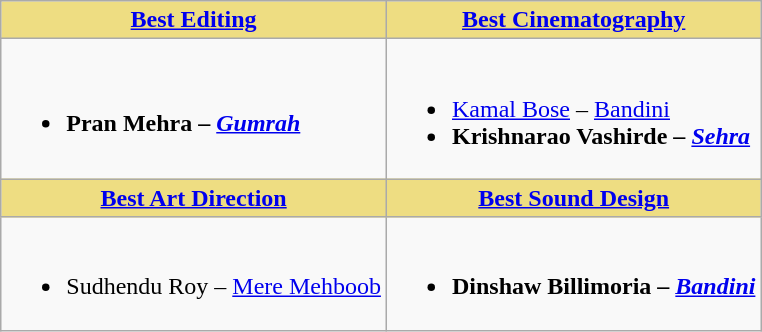<table class="wikitable">
<tr>
<th style="background:#EEDD82;"><a href='#'>Best Editing</a></th>
<th style="background:#EEDD82;"><a href='#'>Best Cinematography</a></th>
</tr>
<tr>
<td><br><ul><li><strong>Pran Mehra – <em><a href='#'>Gumrah</a><strong><em></li></ul></td>
<td><br><ul><li></strong><a href='#'>Kamal Bose</a> – </em><a href='#'>Bandini</a></em></strong> </li><li><strong>Krishnarao Vashirde – <em><a href='#'>Sehra</a><strong><em> </li></ul></td>
</tr>
<tr>
<th style="background:#EEDD82;"><a href='#'>Best Art Direction</a></th>
<th style="background:#EEDD82;"><a href='#'>Best Sound Design</a></th>
</tr>
<tr>
<td><br><ul><li></strong>Sudhendu Roy – </em><a href='#'>Mere Mehboob</a></em></strong></li></ul></td>
<td><br><ul><li><strong>Dinshaw Billimoria – <em><a href='#'>Bandini</a><strong><em></li></ul></td>
</tr>
</table>
